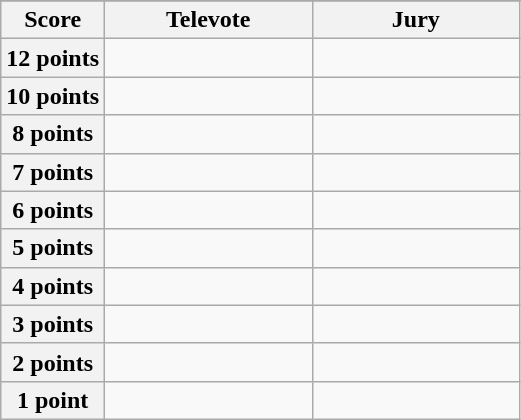<table class="wikitable">
<tr>
</tr>
<tr>
<th scope="col" width="20%">Score</th>
<th scope="col" width="40%">Televote</th>
<th scope="col" width="40%">Jury</th>
</tr>
<tr>
<th scope="row">12 points</th>
<td></td>
<td></td>
</tr>
<tr>
<th scope="row">10 points</th>
<td></td>
<td></td>
</tr>
<tr>
<th scope="row">8 points</th>
<td></td>
<td></td>
</tr>
<tr>
<th scope="row">7 points</th>
<td></td>
<td></td>
</tr>
<tr>
<th scope="row">6 points</th>
<td></td>
<td></td>
</tr>
<tr>
<th scope="row">5 points</th>
<td></td>
<td></td>
</tr>
<tr>
<th scope="row">4 points</th>
<td></td>
<td></td>
</tr>
<tr>
<th scope="row">3 points</th>
<td></td>
<td></td>
</tr>
<tr>
<th scope="row">2 points</th>
<td></td>
<td></td>
</tr>
<tr>
<th scope="row">1 point</th>
<td></td>
<td></td>
</tr>
</table>
